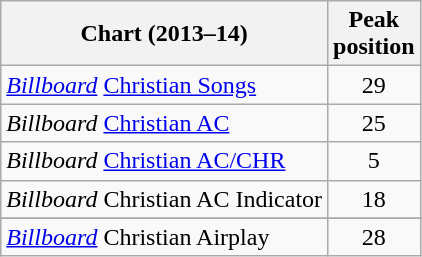<table class="wikitable">
<tr>
<th>Chart (2013–14)</th>
<th>Peak<br>position</th>
</tr>
<tr>
<td><em><a href='#'>Billboard</a></em> <a href='#'>Christian Songs</a></td>
<td align="center">29</td>
</tr>
<tr>
<td><em>Billboard</em> <a href='#'>Christian AC</a></td>
<td align="center">25</td>
</tr>
<tr>
<td><em>Billboard</em> <a href='#'>Christian AC/CHR</a></td>
<td align="center">5</td>
</tr>
<tr>
<td><em>Billboard</em> Christian AC Indicator</td>
<td align="center">18</td>
</tr>
<tr>
</tr>
<tr>
<td><em><a href='#'>Billboard</a></em> Christian Airplay</td>
<td align="center">28</td>
</tr>
</table>
